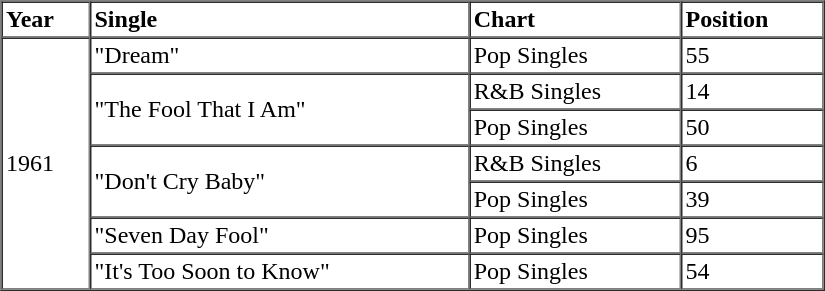<table border="1" cellspacing="0" cellpadding="2" style="width:550px;">
<tr>
<th align="left">Year</th>
<th align="left">Single</th>
<th align="left">Chart</th>
<th align="left">Position</th>
</tr>
<tr>
<td style="text-align:left;" rowspan="7">1961</td>
<td align="left">"Dream"</td>
<td align="left">Pop Singles</td>
<td align="left">55</td>
</tr>
<tr>
<td style="text-align:left;" rowspan="2">"The Fool That I Am"</td>
<td align="left">R&B Singles</td>
<td align="left">14</td>
</tr>
<tr>
<td align="left">Pop Singles</td>
<td align="left">50</td>
</tr>
<tr>
<td style="text-align:left;" rowspan="2">"Don't Cry Baby"</td>
<td align="left">R&B Singles</td>
<td align="left">6</td>
</tr>
<tr>
<td align="left">Pop Singles</td>
<td align="left">39</td>
</tr>
<tr>
<td align="left">"Seven Day Fool"</td>
<td align="left">Pop Singles</td>
<td align="left">95</td>
</tr>
<tr>
<td align="left">"It's Too Soon to Know"</td>
<td align="left">Pop Singles</td>
<td align="left">54</td>
</tr>
</table>
